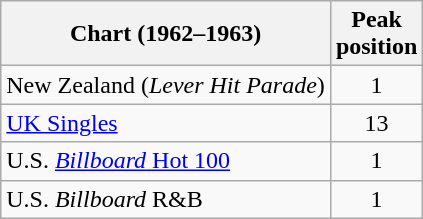<table class="wikitable sortable">
<tr>
<th align="left">Chart (1962–1963)</th>
<th style="text-align:center;">Peak<br>position</th>
</tr>
<tr>
<td>New Zealand (<em>Lever Hit Parade</em>)</td>
<td style="text-align:center;">1</td>
</tr>
<tr>
<td><a href='#'>UK Singles</a></td>
<td style="text-align:center;">13</td>
</tr>
<tr>
<td>U.S. <a href='#'><em>Billboard</em> Hot 100</a></td>
<td style="text-align:center;">1</td>
</tr>
<tr>
<td>U.S. <em>Billboard</em> R&B</td>
<td style="text-align:center;">1</td>
</tr>
</table>
